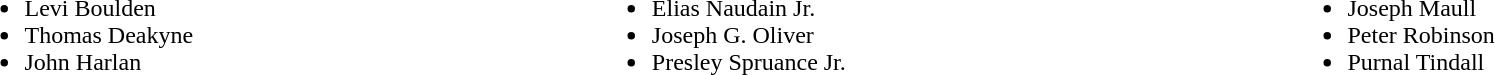<table width=100%>
<tr valign=top>
<td><br><ul><li>Levi Boulden</li><li>Thomas Deakyne</li><li>John Harlan</li></ul></td>
<td><br><ul><li>Elias Naudain Jr.</li><li>Joseph G. Oliver</li><li>Presley Spruance Jr.</li></ul></td>
<td><br><ul><li>Joseph Maull</li><li>Peter Robinson</li><li>Purnal Tindall</li></ul></td>
</tr>
</table>
